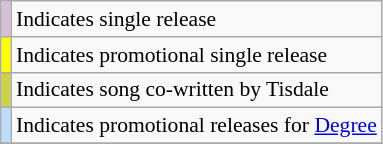<table class="wikitable" style="font-size:90%;">
<tr>
<td style="background-color:#D8BFD8"></td>
<td>Indicates single release</td>
</tr>
<tr>
<td style="background-color:#ffff00"></td>
<td>Indicates promotional single release</td>
</tr>
<tr>
<td style="background-color:#ced343"></td>
<td>Indicates song co-written by Tisdale</td>
</tr>
<tr>
<td style="background-color:#bbddff"></td>
<td>Indicates promotional releases for <a href='#'>Degree</a></td>
</tr>
<tr>
</tr>
</table>
